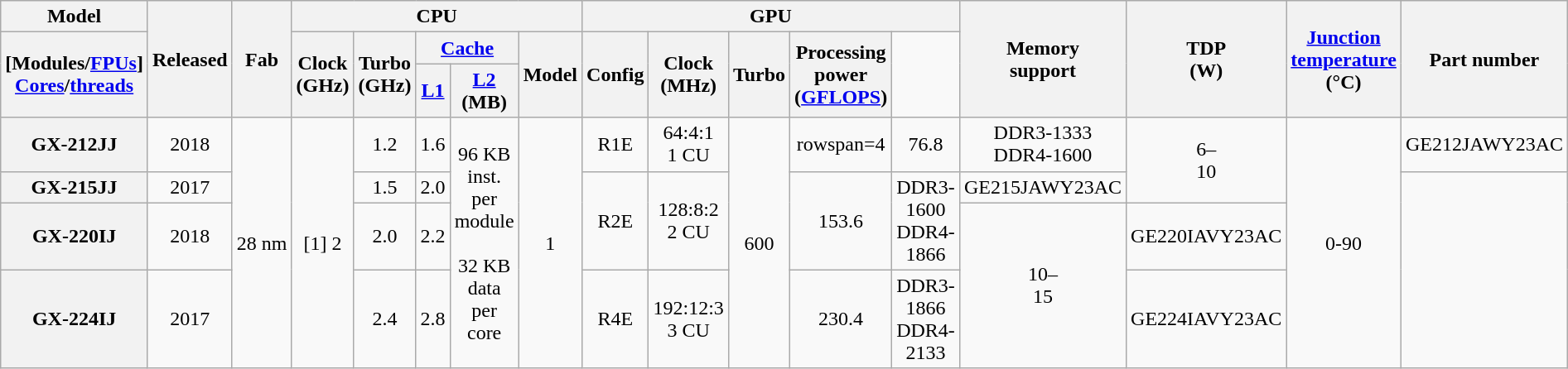<table class="wikitable sortable sort-under" style="text-align: center">
<tr>
<th>Model</th>
<th rowspan="3">Released</th>
<th rowspan="3">Fab</th>
<th colspan="5">CPU</th>
<th colspan="5">GPU</th>
<th rowspan="3">Memory<br>support</th>
<th rowspan="3">TDP<br>(W)</th>
<th rowspan="3"><a href='#'>Junction temperature</a> (°C)</th>
<th rowspan="3">Part number</th>
</tr>
<tr>
<th rowspan="2">[Modules/<a href='#'>FPUs</a>]<br><a href='#'>Cores</a>/<a href='#'>threads</a></th>
<th rowspan="2">Clock<br>(GHz)</th>
<th rowspan="2">Turbo<br>(GHz)</th>
<th colspan="2"><a href='#'>Cache</a></th>
<th rowspan="2">Model</th>
<th rowspan="2">Config</th>
<th rowspan="2">Clock<br>(MHz)</th>
<th rowspan="2">Turbo</th>
<th rowspan="2">Processing<br>power<br>(<a href='#'>GFLOPS</a>)</th>
</tr>
<tr>
<th><a href='#'>L1</a></th>
<th><a href='#'>L2</a><br>(MB)</th>
</tr>
<tr>
<th>GX-212JJ</th>
<td>2018</td>
<td rowspan="4">28 nm</td>
<td rowspan="4">[1] 2</td>
<td>1.2</td>
<td>1.6</td>
<td rowspan="4">96 KB inst.<br>per module<br><br>32 KB data<br>per core</td>
<td rowspan=4>1</td>
<td>R1E</td>
<td>64:4:1<br>1 CU</td>
<td rowspan="4">600</td>
<td>rowspan=4 </td>
<td>76.8</td>
<td>DDR3-1333<br>DDR4-1600</td>
<td rowspan="2">6–<br>10</td>
<td rowspan="4">0-90</td>
<td>GE212JAWY23AC</td>
</tr>
<tr>
<th>GX-215JJ</th>
<td>2017</td>
<td>1.5</td>
<td>2.0</td>
<td rowspan="2">R2E</td>
<td rowspan="2">128:8:2<br>2 CU</td>
<td rowspan="2">153.6</td>
<td rowspan="2">DDR3-1600<br>DDR4-1866</td>
<td>GE215JAWY23AC</td>
</tr>
<tr>
<th>GX-220IJ</th>
<td>2018</td>
<td>2.0</td>
<td>2.2</td>
<td rowspan="2">10–<br>15</td>
<td>GE220IAVY23AC</td>
</tr>
<tr>
<th>GX-224IJ</th>
<td>2017</td>
<td>2.4</td>
<td>2.8</td>
<td>R4E</td>
<td>192:12:3<br>3 CU</td>
<td>230.4</td>
<td>DDR3-1866<br>DDR4-2133</td>
<td>GE224IAVY23AC</td>
</tr>
</table>
